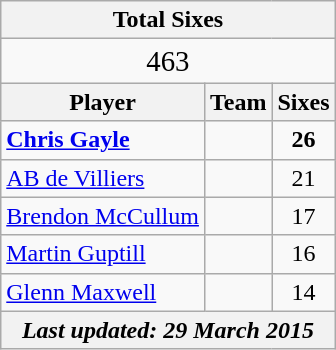<table class="wikitable sortable" style="text-align:center">
<tr>
<th class="unsortable" colspan=3>Total Sixes</th>
</tr>
<tr>
<td class="unsortable" colspan=3><big>463</big></td>
</tr>
<tr>
<th class="unsortable">Player</th>
<th>Team</th>
<th>Sixes</th>
</tr>
<tr>
<td style="text-align:left"><strong><a href='#'>Chris Gayle</a></strong></td>
<td style="text-align:left"><strong></strong></td>
<td><strong>26</strong></td>
</tr>
<tr>
<td style="text-align:left"><a href='#'>AB de Villiers</a></td>
<td style="text-align:left"></td>
<td>21</td>
</tr>
<tr>
<td style="text-align:left"><a href='#'>Brendon McCullum</a></td>
<td style="text-align:left"></td>
<td>17</td>
</tr>
<tr>
<td style="text-align:left"><a href='#'>Martin Guptill</a></td>
<td style="text-align:left"></td>
<td>16</td>
</tr>
<tr>
<td style="text-align:left"><a href='#'>Glenn Maxwell</a></td>
<td style="text-align:left"></td>
<td>14</td>
</tr>
<tr>
<th colspan=12><em>Last updated: 29 March 2015</em></th>
</tr>
</table>
